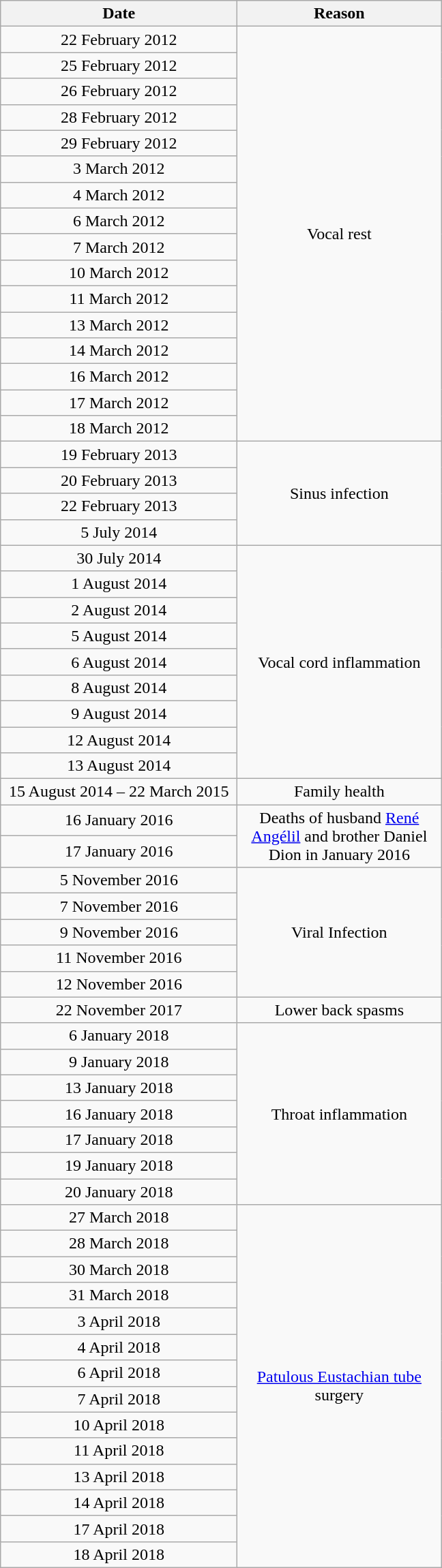<table class="wikitable" style="text-align:center;">
<tr>
<th scope="col" style="width:14em;">Date</th>
<th scope="col" style="width:12em;">Reason</th>
</tr>
<tr>
<td>22 February 2012</td>
<td rowspan="16">Vocal rest</td>
</tr>
<tr>
<td>25 February 2012</td>
</tr>
<tr>
<td>26 February 2012</td>
</tr>
<tr>
<td>28 February 2012</td>
</tr>
<tr>
<td>29 February 2012</td>
</tr>
<tr>
<td>3 March 2012</td>
</tr>
<tr>
<td>4 March 2012</td>
</tr>
<tr>
<td>6 March 2012</td>
</tr>
<tr>
<td>7 March 2012</td>
</tr>
<tr>
<td>10 March 2012</td>
</tr>
<tr>
<td>11 March 2012</td>
</tr>
<tr>
<td>13 March 2012</td>
</tr>
<tr>
<td>14 March 2012</td>
</tr>
<tr>
<td>16 March 2012</td>
</tr>
<tr>
<td>17 March 2012</td>
</tr>
<tr>
<td>18 March 2012</td>
</tr>
<tr>
<td>19 February 2013</td>
<td rowspan="4">Sinus infection</td>
</tr>
<tr>
<td>20 February 2013</td>
</tr>
<tr>
<td>22 February 2013</td>
</tr>
<tr>
<td>5 July 2014</td>
</tr>
<tr>
<td>30 July 2014</td>
<td rowspan="9">Vocal cord inflammation</td>
</tr>
<tr>
<td>1 August 2014</td>
</tr>
<tr>
<td>2 August 2014</td>
</tr>
<tr>
<td>5 August 2014</td>
</tr>
<tr>
<td>6 August 2014</td>
</tr>
<tr>
<td>8 August 2014</td>
</tr>
<tr>
<td>9 August 2014</td>
</tr>
<tr>
<td>12 August 2014</td>
</tr>
<tr>
<td>13 August 2014</td>
</tr>
<tr>
<td>15 August 2014 – 22 March 2015</td>
<td>Family health</td>
</tr>
<tr>
<td>16 January 2016</td>
<td rowspan="2">Deaths of husband <a href='#'>René Angélil</a> and brother Daniel Dion in January 2016</td>
</tr>
<tr>
<td>17 January 2016</td>
</tr>
<tr>
<td>5 November 2016</td>
<td rowspan="5">Viral Infection</td>
</tr>
<tr>
<td>7 November 2016</td>
</tr>
<tr>
<td>9 November 2016</td>
</tr>
<tr>
<td>11 November 2016</td>
</tr>
<tr>
<td>12 November 2016</td>
</tr>
<tr>
<td>22 November 2017</td>
<td>Lower back spasms</td>
</tr>
<tr>
<td>6 January 2018</td>
<td rowspan="7">Throat inflammation</td>
</tr>
<tr>
<td>9 January 2018</td>
</tr>
<tr>
<td>13 January 2018</td>
</tr>
<tr>
<td>16 January 2018</td>
</tr>
<tr>
<td>17 January 2018</td>
</tr>
<tr>
<td>19 January 2018</td>
</tr>
<tr>
<td>20 January 2018</td>
</tr>
<tr>
<td>27 March 2018</td>
<td rowspan="14"><a href='#'>Patulous Eustachian tube</a> surgery</td>
</tr>
<tr>
<td>28 March 2018</td>
</tr>
<tr>
<td>30 March 2018</td>
</tr>
<tr>
<td>31 March 2018</td>
</tr>
<tr>
<td>3 April 2018</td>
</tr>
<tr>
<td>4 April 2018</td>
</tr>
<tr>
<td>6 April 2018</td>
</tr>
<tr>
<td>7 April 2018</td>
</tr>
<tr>
<td>10 April 2018</td>
</tr>
<tr>
<td>11 April 2018</td>
</tr>
<tr>
<td>13 April 2018</td>
</tr>
<tr>
<td>14 April 2018</td>
</tr>
<tr>
<td>17 April 2018</td>
</tr>
<tr>
<td>18 April 2018</td>
</tr>
</table>
